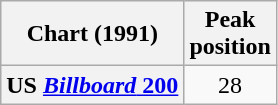<table class="wikitable plainrowheaders" style="text-align:center">
<tr>
<th scope="col">Chart (1991)</th>
<th scope="col">Peak<br>position</th>
</tr>
<tr>
<th scope="row">US <a href='#'><em>Billboard</em> 200</a></th>
<td>28</td>
</tr>
</table>
